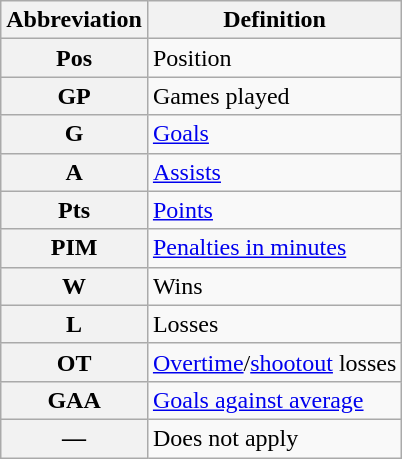<table class="wikitable">
<tr>
<th scope="col">Abbreviation</th>
<th scope="col">Definition</th>
</tr>
<tr>
<th scope="row">Pos</th>
<td>Position</td>
</tr>
<tr>
<th scope="row">GP</th>
<td>Games played</td>
</tr>
<tr>
<th scope="row">G</th>
<td><a href='#'>Goals</a></td>
</tr>
<tr>
<th scope="row">A</th>
<td><a href='#'>Assists</a></td>
</tr>
<tr>
<th scope="row">Pts</th>
<td><a href='#'>Points</a></td>
</tr>
<tr>
<th scope="row">PIM</th>
<td><a href='#'>Penalties in minutes</a></td>
</tr>
<tr>
<th scope="row">W</th>
<td>Wins</td>
</tr>
<tr>
<th scope="row">L</th>
<td>Losses</td>
</tr>
<tr>
<th scope="row">OT</th>
<td><a href='#'>Overtime</a>/<a href='#'>shootout</a> losses</td>
</tr>
<tr>
<th scope="row">GAA</th>
<td><a href='#'>Goals against average</a></td>
</tr>
<tr>
<th scope="row">—</th>
<td>Does not apply</td>
</tr>
</table>
